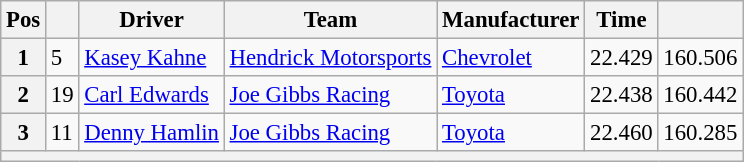<table class="wikitable" style="font-size:95%">
<tr>
<th>Pos</th>
<th></th>
<th>Driver</th>
<th>Team</th>
<th>Manufacturer</th>
<th>Time</th>
<th></th>
</tr>
<tr>
<th>1</th>
<td>5</td>
<td><a href='#'>Kasey Kahne</a></td>
<td><a href='#'>Hendrick Motorsports</a></td>
<td><a href='#'>Chevrolet</a></td>
<td>22.429</td>
<td>160.506</td>
</tr>
<tr>
<th>2</th>
<td>19</td>
<td><a href='#'>Carl Edwards</a></td>
<td><a href='#'>Joe Gibbs Racing</a></td>
<td><a href='#'>Toyota</a></td>
<td>22.438</td>
<td>160.442</td>
</tr>
<tr>
<th>3</th>
<td>11</td>
<td><a href='#'>Denny Hamlin</a></td>
<td><a href='#'>Joe Gibbs Racing</a></td>
<td><a href='#'>Toyota</a></td>
<td>22.460</td>
<td>160.285</td>
</tr>
<tr>
<th colspan="7"></th>
</tr>
</table>
